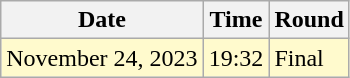<table class="wikitable">
<tr>
<th>Date</th>
<th>Time</th>
<th>Round</th>
</tr>
<tr style=background:lemonchiffon>
<td>November 24, 2023</td>
<td>19:32</td>
<td>Final</td>
</tr>
</table>
